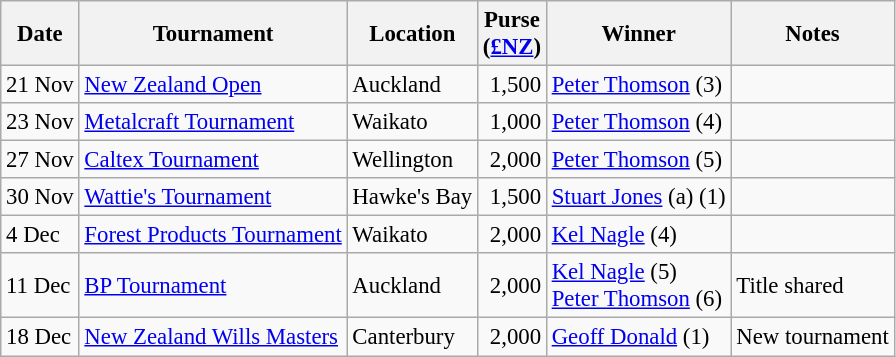<table class="wikitable" style="font-size:95%">
<tr>
<th>Date</th>
<th>Tournament</th>
<th>Location</th>
<th>Purse<br>(<a href='#'>£NZ</a>)</th>
<th>Winner</th>
<th>Notes</th>
</tr>
<tr>
<td>21 Nov</td>
<td><a href='#'>New Zealand Open</a></td>
<td>Auckland</td>
<td align=right>1,500</td>
<td> <a href='#'>Peter Thomson</a> (3)</td>
<td></td>
</tr>
<tr>
<td>23 Nov</td>
<td><a href='#'>Metalcraft Tournament</a></td>
<td>Waikato</td>
<td align=right>1,000</td>
<td> <a href='#'>Peter Thomson</a> (4)</td>
<td></td>
</tr>
<tr>
<td>27 Nov</td>
<td><a href='#'>Caltex Tournament</a></td>
<td>Wellington</td>
<td align=right>2,000</td>
<td> <a href='#'>Peter Thomson</a> (5)</td>
<td></td>
</tr>
<tr>
<td>30 Nov</td>
<td><a href='#'>Wattie's Tournament</a></td>
<td>Hawke's Bay</td>
<td align=right>1,500</td>
<td> <a href='#'>Stuart Jones</a> (a) (1)</td>
<td></td>
</tr>
<tr>
<td>4 Dec</td>
<td><a href='#'>Forest Products Tournament</a></td>
<td>Waikato</td>
<td align=right>2,000</td>
<td> <a href='#'>Kel Nagle</a> (4)</td>
<td></td>
</tr>
<tr>
<td>11 Dec</td>
<td><a href='#'>BP Tournament</a></td>
<td>Auckland</td>
<td align=right>2,000</td>
<td> <a href='#'>Kel Nagle</a> (5)<br> <a href='#'>Peter Thomson</a> (6)</td>
<td>Title shared</td>
</tr>
<tr>
<td>18 Dec</td>
<td><a href='#'>New Zealand Wills Masters</a></td>
<td>Canterbury</td>
<td align=right>2,000</td>
<td> <a href='#'>Geoff Donald</a> (1)</td>
<td>New tournament</td>
</tr>
</table>
